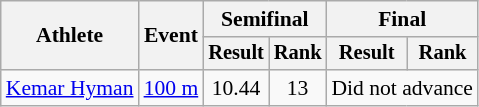<table class=wikitable style="font-size:90%">
<tr>
<th rowspan="2">Athlete</th>
<th rowspan="2">Event</th>
<th colspan="2">Semifinal</th>
<th colspan="2">Final</th>
</tr>
<tr style="font-size:95%">
<th>Result</th>
<th>Rank</th>
<th>Result</th>
<th>Rank</th>
</tr>
<tr align=center>
<td align=left><a href='#'>Kemar Hyman</a></td>
<td align=left><a href='#'>100 m</a></td>
<td>10.44</td>
<td>13</td>
<td colspan=2>Did not advance</td>
</tr>
</table>
